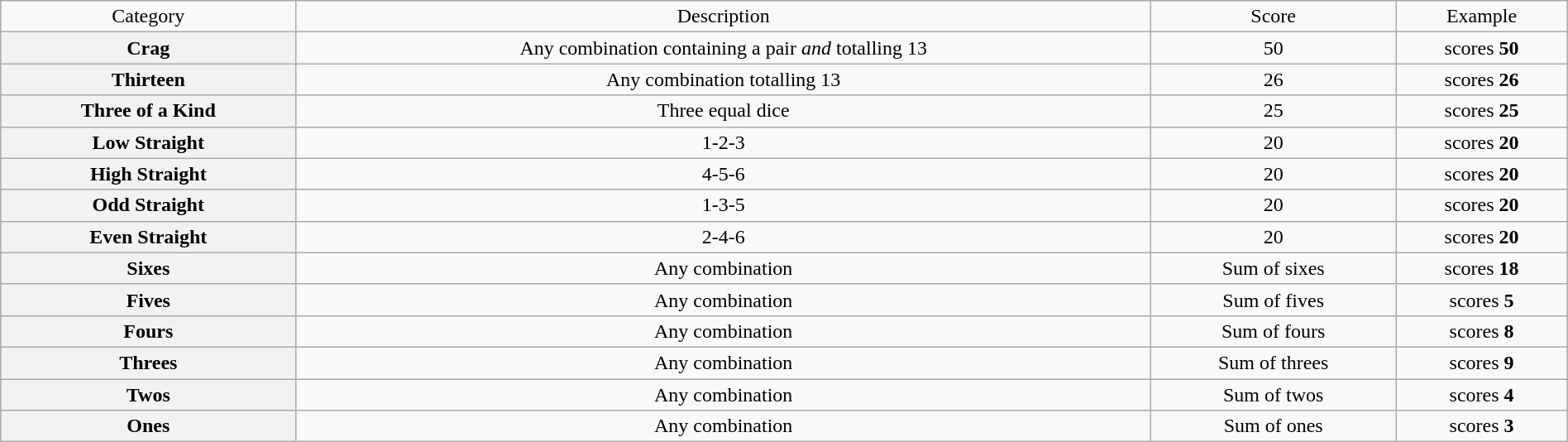<table class="wikitable" style="font-size:100%; text-align:center; margin-left: auto; margin-right: auto" width="100%">
<tr>
<td>Category</td>
<td>Description</td>
<td>Score</td>
<td>Example</td>
</tr>
<tr>
<th>Crag</th>
<td>Any combination containing a pair <em>and</em> totalling 13</td>
<td>50</td>
<td> scores <strong>50</strong></td>
</tr>
<tr>
<th>Thirteen</th>
<td>Any combination totalling 13</td>
<td>26</td>
<td> scores <strong>26</strong></td>
</tr>
<tr>
<th>Three of a Kind</th>
<td>Three equal dice</td>
<td>25</td>
<td> scores <strong>25</strong></td>
</tr>
<tr>
<th>Low Straight</th>
<td>1-2-3</td>
<td>20</td>
<td> scores <strong>20</strong></td>
</tr>
<tr>
<th>High Straight</th>
<td>4-5-6</td>
<td>20</td>
<td> scores <strong>20</strong></td>
</tr>
<tr>
<th>Odd Straight</th>
<td>1-3-5</td>
<td>20</td>
<td> scores <strong>20</strong></td>
</tr>
<tr>
<th>Even Straight</th>
<td>2-4-6</td>
<td>20</td>
<td> scores <strong>20</strong></td>
</tr>
<tr>
<th>Sixes</th>
<td>Any combination</td>
<td>Sum of sixes</td>
<td> scores <strong>18</strong></td>
</tr>
<tr>
<th>Fives</th>
<td>Any combination</td>
<td>Sum of fives</td>
<td> scores <strong>5</strong></td>
</tr>
<tr>
<th>Fours</th>
<td>Any combination</td>
<td>Sum of fours</td>
<td> scores <strong>8</strong></td>
</tr>
<tr>
<th>Threes</th>
<td>Any combination</td>
<td>Sum of threes</td>
<td> scores <strong>9</strong></td>
</tr>
<tr>
<th>Twos</th>
<td>Any combination</td>
<td>Sum of twos</td>
<td> scores <strong>4</strong></td>
</tr>
<tr>
<th>Ones</th>
<td>Any combination</td>
<td>Sum of ones</td>
<td> scores <strong>3</strong></td>
</tr>
</table>
